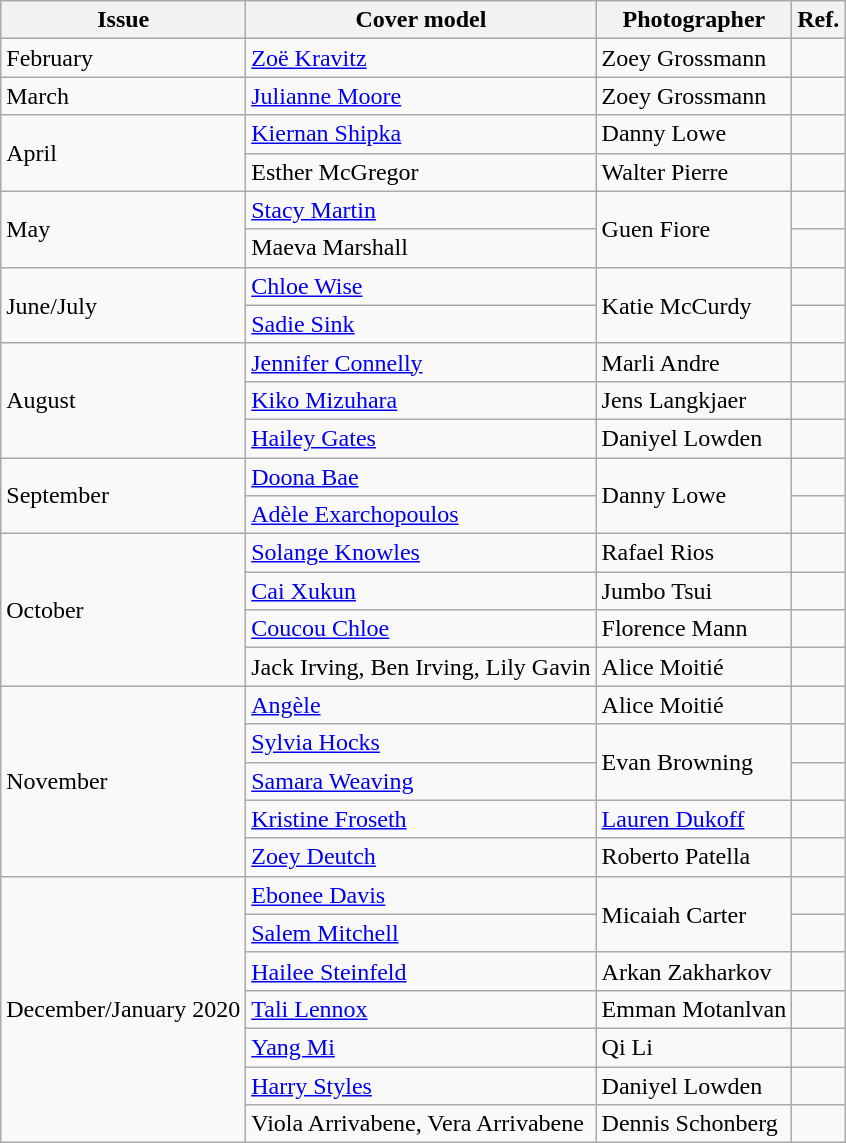<table class="wikitable">
<tr>
<th>Issue</th>
<th>Cover model</th>
<th>Photographer</th>
<th>Ref.</th>
</tr>
<tr>
<td>February</td>
<td><a href='#'>Zoë Kravitz</a></td>
<td>Zoey Grossmann</td>
<td></td>
</tr>
<tr>
<td>March</td>
<td><a href='#'>Julianne Moore</a></td>
<td>Zoey Grossmann</td>
<td></td>
</tr>
<tr>
<td rowspan="2">April</td>
<td><a href='#'>Kiernan Shipka</a></td>
<td>Danny Lowe</td>
<td></td>
</tr>
<tr>
<td>Esther McGregor</td>
<td>Walter Pierre</td>
<td></td>
</tr>
<tr>
<td rowspan="2">May</td>
<td><a href='#'>Stacy Martin</a></td>
<td rowspan="2">Guen Fiore</td>
<td></td>
</tr>
<tr>
<td>Maeva Marshall</td>
<td></td>
</tr>
<tr>
<td rowspan="2">June/July</td>
<td><a href='#'>Chloe Wise</a></td>
<td rowspan="2">Katie McCurdy</td>
<td></td>
</tr>
<tr>
<td><a href='#'>Sadie Sink</a></td>
<td></td>
</tr>
<tr>
<td rowspan="3">August</td>
<td><a href='#'>Jennifer Connelly</a></td>
<td>Marli Andre</td>
<td></td>
</tr>
<tr>
<td><a href='#'>Kiko Mizuhara</a></td>
<td>Jens Langkjaer</td>
<td></td>
</tr>
<tr>
<td><a href='#'>Hailey Gates</a></td>
<td>Daniyel Lowden</td>
<td></td>
</tr>
<tr>
<td rowspan="2">September</td>
<td><a href='#'>Doona Bae</a></td>
<td rowspan="2">Danny Lowe</td>
<td></td>
</tr>
<tr>
<td><a href='#'>Adèle Exarchopoulos</a></td>
<td></td>
</tr>
<tr>
<td rowspan="4">October</td>
<td><a href='#'>Solange Knowles</a></td>
<td>Rafael Rios</td>
<td></td>
</tr>
<tr>
<td><a href='#'>Cai Xukun</a></td>
<td>Jumbo Tsui</td>
<td></td>
</tr>
<tr>
<td><a href='#'>Coucou Chloe</a></td>
<td>Florence Mann</td>
<td></td>
</tr>
<tr>
<td>Jack Irving, Ben Irving, Lily Gavin</td>
<td>Alice Moitié</td>
<td></td>
</tr>
<tr>
<td rowspan="5">November</td>
<td><a href='#'>Angèle</a></td>
<td>Alice Moitié</td>
<td></td>
</tr>
<tr>
<td><a href='#'>Sylvia Hocks</a></td>
<td rowspan="2">Evan Browning</td>
<td></td>
</tr>
<tr>
<td><a href='#'>Samara Weaving</a></td>
<td></td>
</tr>
<tr>
<td><a href='#'>Kristine Froseth</a></td>
<td><a href='#'>Lauren Dukoff</a></td>
<td></td>
</tr>
<tr>
<td><a href='#'>Zoey Deutch</a></td>
<td>Roberto Patella</td>
<td></td>
</tr>
<tr>
<td rowspan="7">December/January 2020</td>
<td><a href='#'>Ebonee Davis</a></td>
<td rowspan="2">Micaiah Carter</td>
<td></td>
</tr>
<tr>
<td><a href='#'>Salem Mitchell</a></td>
<td></td>
</tr>
<tr>
<td><a href='#'>Hailee Steinfeld</a></td>
<td>Arkan Zakharkov</td>
<td></td>
</tr>
<tr>
<td><a href='#'>Tali Lennox</a></td>
<td>Emman Motanlvan</td>
<td></td>
</tr>
<tr>
<td><a href='#'>Yang Mi</a></td>
<td>Qi Li</td>
<td></td>
</tr>
<tr>
<td><a href='#'>Harry Styles</a></td>
<td>Daniyel Lowden</td>
<td></td>
</tr>
<tr>
<td>Viola Arrivabene, Vera Arrivabene</td>
<td>Dennis Schonberg</td>
<td></td>
</tr>
</table>
